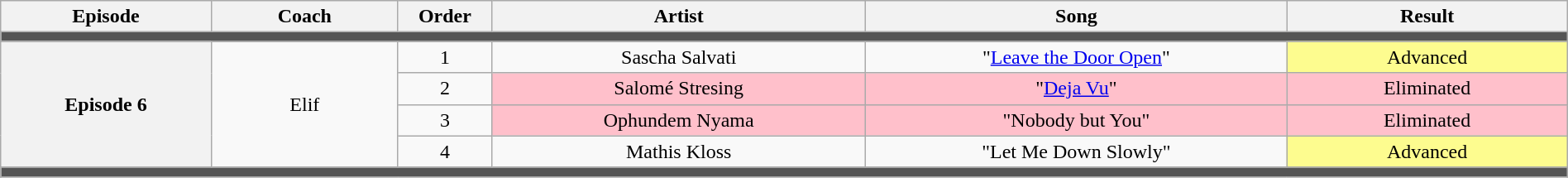<table class="wikitable" style="text-align: center; width:100%">
<tr>
<th scope="col" style="width:09%">Episode</th>
<th style="width:08%">Coach</th>
<th style="width:04%">Order</th>
<th style="width:16%">Artist</th>
<th style="width:18%">Song</th>
<th style="width:12%">Result</th>
</tr>
<tr>
<td colspan="6" style="background:#555"></td>
</tr>
<tr>
<th rowspan="4">Episode 6<br></th>
<td rowspan="4" scope="row">Elif</td>
<td>1</td>
<td>Sascha Salvati</td>
<td>"<a href='#'>Leave the Door Open</a>"</td>
<td style="background:#fdfc8f">Advanced</td>
</tr>
<tr>
<td>2</td>
<td style="background:pink">Salomé Stresing</td>
<td style="background:pink">"<a href='#'>Deja Vu</a>"</td>
<td style="background:pink">Eliminated</td>
</tr>
<tr>
<td>3</td>
<td style="background:pink">Ophundem Nyama</td>
<td style="background:pink">"Nobody but You"</td>
<td style="background:pink">Eliminated</td>
</tr>
<tr>
<td>4</td>
<td>Mathis Kloss</td>
<td>"Let Me Down Slowly"</td>
<td style="background:#fdfc8f">Advanced</td>
</tr>
<tr>
<td colspan="6" style="background:#555"></td>
</tr>
<tr>
</tr>
</table>
